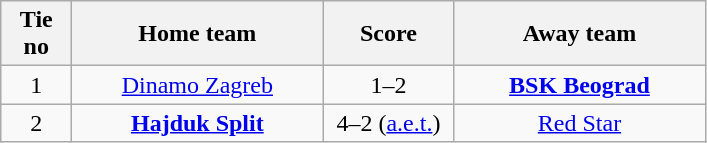<table class="wikitable" style="text-align: center">
<tr>
<th width=40>Tie no</th>
<th width=160>Home team</th>
<th width=80>Score</th>
<th width=160>Away team</th>
</tr>
<tr>
<td>1</td>
<td><a href='#'>Dinamo Zagreb</a></td>
<td>1–2</td>
<td><strong><a href='#'>BSK Beograd</a></strong></td>
</tr>
<tr>
<td>2</td>
<td><strong><a href='#'>Hajduk Split</a></strong></td>
<td>4–2 (<a href='#'>a.e.t.</a>)</td>
<td><a href='#'>Red Star</a></td>
</tr>
</table>
